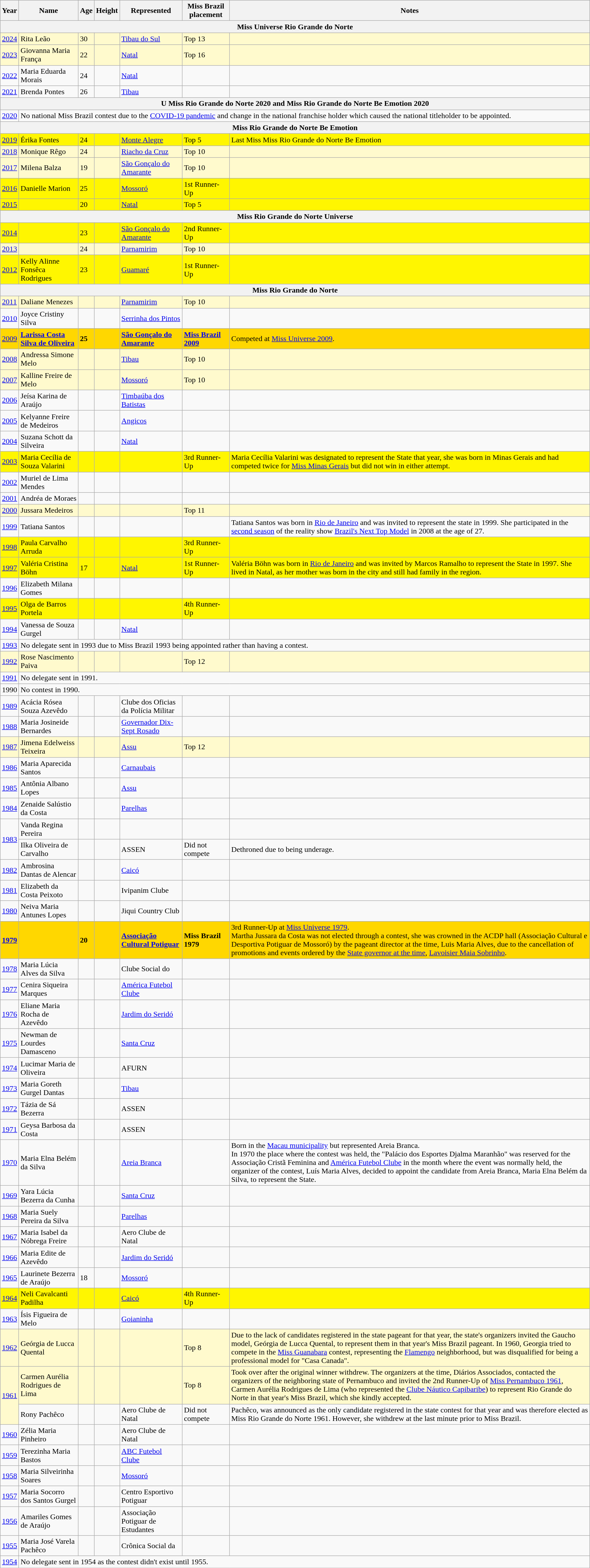<table class="wikitable sortable">
<tr>
<th>Year</th>
<th>Name</th>
<th>Age</th>
<th>Height</th>
<th>Represented</th>
<th>Miss Brazil placement</th>
<th>Notes</th>
</tr>
<tr>
<th colspan=7>Miss Universe Rio Grande do Norte</th>
</tr>
<tr bgcolor="#FFFACD">
<td><a href='#'>2024</a></td>
<td>Rita Leão</td>
<td>30</td>
<td></td>
<td><a href='#'>Tibau do Sul</a></td>
<td>Top 13</td>
<td></td>
</tr>
<tr bgcolor="#FFFACD">
<td><a href='#'>2023</a></td>
<td>Giovanna Maria França</td>
<td>22</td>
<td></td>
<td><a href='#'>Natal</a></td>
<td>Top 16</td>
<td></td>
</tr>
<tr>
<td><a href='#'>2022</a></td>
<td>Maria Eduarda Morais</td>
<td>24</td>
<td></td>
<td><a href='#'>Natal</a></td>
<td></td>
<td></td>
</tr>
<tr>
<td><a href='#'>2021</a></td>
<td>Brenda Pontes</td>
<td>26</td>
<td></td>
<td><a href='#'>Tibau</a></td>
<td></td>
<td></td>
</tr>
<tr>
<th colspan=7>U Miss Rio Grande do Norte 2020 and Miss Rio Grande do Norte Be Emotion 2020</th>
</tr>
<tr>
<td><a href='#'>2020</a></td>
<td colspan=6>No national Miss Brazil contest due to the <a href='#'>COVID-19 pandemic</a> and change in the national franchise holder which caused the national titleholder to be appointed.<br></td>
</tr>
<tr>
<th colspan=7>Miss Rio Grande do Norte Be Emotion</th>
</tr>
<tr bgcolor="#FFFF66;">
<td><a href='#'>2019</a></td>
<td>Érika Fontes</td>
<td>24</td>
<td></td>
<td><a href='#'>Monte Alegre</a></td>
<td>Top 5</td>
<td>Last Miss Miss Rio Grande do Norte Be Emotion</td>
</tr>
<tr bgcolor="#FFFACD">
<td><a href='#'>2018</a></td>
<td>Monique Rêgo</td>
<td>24</td>
<td></td>
<td><a href='#'>Riacho da Cruz</a></td>
<td>Top 10</td>
<td></td>
</tr>
<tr bgcolor="#FFFACD">
<td><a href='#'>2017</a></td>
<td>Milena Balza</td>
<td>19</td>
<td></td>
<td><a href='#'>São Gonçalo do Amarante</a></td>
<td>Top 10</td>
<td></td>
</tr>
<tr bgcolor="#FFFF66;">
<td><a href='#'>2016</a></td>
<td>Danielle Marion</td>
<td>25</td>
<td></td>
<td><a href='#'>Mossoró</a></td>
<td>1st Runner-Up</td>
<td></td>
</tr>
<tr bgcolor="#FFFF66;">
<td><a href='#'>2015</a></td>
<td></td>
<td>20</td>
<td></td>
<td><a href='#'>Natal</a></td>
<td>Top 5</td>
<td></td>
</tr>
<tr>
<th colspan=7>Miss Rio Grande do Norte Universe</th>
</tr>
<tr bgcolor="#FFFF66;">
<td><a href='#'>2014</a></td>
<td></td>
<td>23</td>
<td></td>
<td><a href='#'>São Gonçalo do Amarante</a></td>
<td>2nd Runner-Up</td>
<td></td>
</tr>
<tr bgcolor="#FFFACD">
<td><a href='#'>2013</a></td>
<td></td>
<td>24</td>
<td></td>
<td><a href='#'>Parnamirim</a></td>
<td>Top 10</td>
<td></td>
</tr>
<tr bgcolor="#FFFF66;">
<td><a href='#'>2012</a></td>
<td>Kelly Alinne Fonsêca Rodrigues</td>
<td>23</td>
<td></td>
<td><a href='#'>Guamaré</a></td>
<td>1st Runner-Up</td>
<td></td>
</tr>
<tr>
<th colspan=7>Miss Rio Grande do Norte</th>
</tr>
<tr bgcolor="#FFFACD">
<td><a href='#'>2011</a></td>
<td>Daliane Menezes</td>
<td></td>
<td></td>
<td><a href='#'>Parnamirim</a></td>
<td>Top 10</td>
<td></td>
</tr>
<tr>
<td><a href='#'>2010</a></td>
<td>Joyce Cristiny Silva</td>
<td></td>
<td></td>
<td><a href='#'>Serrinha dos Pintos</a></td>
<td></td>
<td></td>
</tr>
<tr style="background-color:GOLD;">
<td><a href='#'>2009</a></td>
<td><strong><a href='#'>Larissa Costa Silva de Oliveira</a></strong></td>
<td><strong>25</strong></td>
<td><strong></strong></td>
<td><strong><a href='#'>São Gonçalo do Amarante</a></strong></td>
<td><strong><a href='#'>Miss Brazil 2009</a></strong></td>
<td>Competed at <a href='#'>Miss Universe 2009</a>.</td>
</tr>
<tr bgcolor="#FFFACD">
<td><a href='#'>2008</a></td>
<td>Andressa Simone Melo</td>
<td></td>
<td></td>
<td><a href='#'>Tibau</a></td>
<td>Top 10</td>
<td></td>
</tr>
<tr bgcolor="#FFFACD">
<td><a href='#'>2007</a></td>
<td>Kalline Freire de Melo</td>
<td></td>
<td></td>
<td><a href='#'>Mossoró</a></td>
<td>Top 10</td>
<td></td>
</tr>
<tr>
<td><a href='#'>2006</a></td>
<td>Jeísa Karina de Araújo</td>
<td></td>
<td></td>
<td><a href='#'>Timbaúba dos Batistas</a></td>
<td></td>
<td></td>
</tr>
<tr>
<td><a href='#'>2005</a></td>
<td>Kelyanne Freire de Medeiros</td>
<td></td>
<td></td>
<td><a href='#'>Angicos</a></td>
<td></td>
<td></td>
</tr>
<tr>
<td><a href='#'>2004</a></td>
<td>Suzana Schott da Silveira</td>
<td></td>
<td></td>
<td><a href='#'>Natal</a></td>
<td></td>
<td></td>
</tr>
<tr bgcolor="#FFFF66;">
<td><a href='#'>2003</a></td>
<td>Maria Cecília de Souza Valarini</td>
<td></td>
<td></td>
<td></td>
<td>3rd Runner-Up</td>
<td>Maria Cecília Valarini was designated to represent the State that year, she was born in Minas Gerais and had competed twice for <a href='#'>Miss Minas Gerais</a> but did not win in either attempt.</td>
</tr>
<tr>
<td><a href='#'>2002</a></td>
<td>Muriel de Lima Mendes</td>
<td></td>
<td></td>
<td></td>
<td></td>
<td></td>
</tr>
<tr>
<td><a href='#'>2001</a></td>
<td>Andréa de Moraes</td>
<td></td>
<td></td>
<td></td>
<td></td>
<td></td>
</tr>
<tr bgcolor="#FFFACD">
<td><a href='#'>2000</a></td>
<td>Jussara Medeiros</td>
<td></td>
<td></td>
<td></td>
<td>Top 11</td>
<td></td>
</tr>
<tr>
<td><a href='#'>1999</a></td>
<td>Tatiana Santos</td>
<td></td>
<td></td>
<td></td>
<td></td>
<td>Tatiana Santos was born in <a href='#'>Rio de Janeiro</a> and was invited to represent the state in 1999. She participated in the <a href='#'>second season</a> of the reality show <a href='#'>Brazil's Next Top Model</a> in 2008 at the age of 27.</td>
</tr>
<tr bgcolor="#FFFF66;">
<td><a href='#'>1998</a></td>
<td>Paula Carvalho Arruda</td>
<td></td>
<td></td>
<td></td>
<td>3rd Runner-Up</td>
<td></td>
</tr>
<tr bgcolor="#FFFF66;">
<td><a href='#'>1997</a></td>
<td>Valéria Cristina Böhn</td>
<td>17</td>
<td></td>
<td><a href='#'>Natal</a></td>
<td>1st Runner-Up</td>
<td>Valéria Böhn was born in <a href='#'>Rio de Janeiro</a> and was invited by Marcos Ramalho to represent the State in 1997. She lived in Natal, as her mother was born in the city and still had family in the region.</td>
</tr>
<tr>
<td><a href='#'>1996</a></td>
<td>Elizabeth Milana Gomes</td>
<td></td>
<td></td>
<td></td>
<td></td>
<td></td>
</tr>
<tr bgcolor="#FFFF66;">
<td><a href='#'>1995</a></td>
<td>Olga de Barros Portela</td>
<td></td>
<td></td>
<td></td>
<td>4th Runner-Up</td>
<td></td>
</tr>
<tr>
<td><a href='#'>1994</a></td>
<td>Vanessa de Souza Gurgel</td>
<td></td>
<td></td>
<td><a href='#'>Natal</a></td>
<td></td>
<td></td>
</tr>
<tr>
<td><a href='#'>1993</a></td>
<td colspan=6>No delegate sent in 1993 due to Miss Brazil 1993 being appointed rather than having a contest.</td>
</tr>
<tr bgcolor="#FFFACD">
<td><a href='#'>1992</a></td>
<td>Rose Nascimento Paiva</td>
<td></td>
<td></td>
<td></td>
<td>Top 12</td>
<td></td>
</tr>
<tr>
<td><a href='#'>1991</a></td>
<td colspan=6>No delegate sent in 1991.</td>
</tr>
<tr>
<td>1990</td>
<td colspan=6>No contest in 1990.</td>
</tr>
<tr>
<td><a href='#'>1989</a></td>
<td>Acácia Rósea Souza Azevêdo</td>
<td></td>
<td></td>
<td>Clube dos Oficias da Polícia Militar</td>
<td></td>
<td></td>
</tr>
<tr>
<td><a href='#'>1988</a></td>
<td>Maria Josineide Bernardes</td>
<td></td>
<td></td>
<td><a href='#'>Governador Dix-Sept Rosado</a></td>
<td></td>
<td></td>
</tr>
<tr bgcolor="#FFFACD">
<td><a href='#'>1987</a></td>
<td>Jimena Edelweiss Teixeira</td>
<td></td>
<td></td>
<td><a href='#'>Assu</a></td>
<td>Top 12</td>
<td></td>
</tr>
<tr>
<td><a href='#'>1986</a></td>
<td>Maria Aparecida Santos</td>
<td></td>
<td></td>
<td><a href='#'>Carnaubais</a></td>
<td></td>
<td></td>
</tr>
<tr>
<td><a href='#'>1985</a></td>
<td>Antônia Albano Lopes</td>
<td></td>
<td></td>
<td><a href='#'>Assu</a></td>
<td></td>
<td></td>
</tr>
<tr>
<td><a href='#'>1984</a></td>
<td>Zenaide Salústio da Costa</td>
<td></td>
<td></td>
<td><a href='#'>Parelhas</a></td>
<td></td>
<td></td>
</tr>
<tr>
<td rowspan=2><a href='#'>1983</a></td>
<td>Vanda Regina Pereira</td>
<td></td>
<td></td>
<td></td>
<td></td>
<td></td>
</tr>
<tr>
<td>Ilka Oliveira de Carvalho</td>
<td></td>
<td></td>
<td>ASSEN</td>
<td>Did not compete</td>
<td>Dethroned due to being underage.</td>
</tr>
<tr>
<td><a href='#'>1982</a></td>
<td>Ambrosina Dantas de Alencar</td>
<td></td>
<td></td>
<td><a href='#'>Caicó</a></td>
<td></td>
<td></td>
</tr>
<tr>
<td><a href='#'>1981</a></td>
<td>Elizabeth da Costa Peixoto</td>
<td></td>
<td></td>
<td>Ivipanim Clube</td>
<td></td>
<td></td>
</tr>
<tr>
<td><a href='#'>1980</a></td>
<td>Neiva Maria Antunes Lopes</td>
<td></td>
<td></td>
<td>Jiqui Country Club</td>
<td></td>
<td></td>
</tr>
<tr style="background-color:GOLD;">
<td><strong><a href='#'>1979</a></strong></td>
<td><strong></strong></td>
<td><strong>20</strong></td>
<td><strong></strong></td>
<td><strong><a href='#'>Associação Cultural Potiguar</a></strong></td>
<td><strong>Miss Brazil 1979</strong></td>
<td>3rd Runner-Up at <a href='#'>Miss Universe 1979</a>.<br>Martha Jussara da Costa was not elected through a contest, she was crowned in the ACDP hall (Associação Cultural e Desportiva Potiguar de Mossoró) by the pageant director at the time, Luis Maria Alves, due to the cancellation of promotions and events ordered by the <a href='#'>State governor at the time</a>, <a href='#'>Lavoisier Maia Sobrinho</a>.</td>
</tr>
<tr>
<td><a href='#'>1978</a></td>
<td>Maria Lúcia Alves da Silva</td>
<td></td>
<td></td>
<td>Clube Social do </td>
<td></td>
<td></td>
</tr>
<tr>
<td><a href='#'>1977</a></td>
<td>Cenira Siqueira Marques</td>
<td></td>
<td></td>
<td><a href='#'>América Futebol Clube</a></td>
<td></td>
<td></td>
</tr>
<tr>
<td><a href='#'>1976</a></td>
<td>Eliane Maria Rocha de Azevêdo</td>
<td></td>
<td></td>
<td><a href='#'>Jardim do Seridó</a></td>
<td></td>
<td></td>
</tr>
<tr>
<td><a href='#'>1975</a></td>
<td>Newman de Lourdes Damasceno</td>
<td></td>
<td></td>
<td><a href='#'>Santa Cruz</a></td>
<td></td>
<td></td>
</tr>
<tr>
<td><a href='#'>1974</a></td>
<td>Lucimar Maria de Oliveira</td>
<td></td>
<td></td>
<td>AFURN</td>
<td></td>
<td></td>
</tr>
<tr>
<td><a href='#'>1973</a></td>
<td>Maria Goreth Gurgel Dantas</td>
<td></td>
<td></td>
<td><a href='#'>Tibau</a></td>
<td></td>
<td></td>
</tr>
<tr>
<td><a href='#'>1972</a></td>
<td>Tázia de Sá Bezerra</td>
<td></td>
<td></td>
<td>ASSEN</td>
<td></td>
<td></td>
</tr>
<tr>
<td><a href='#'>1971</a></td>
<td>Geysa Barbosa da Costa</td>
<td></td>
<td></td>
<td>ASSEN</td>
<td></td>
<td></td>
</tr>
<tr>
<td><a href='#'>1970</a></td>
<td>Maria Elna Belém da Silva</td>
<td></td>
<td></td>
<td><a href='#'>Areia Branca</a></td>
<td></td>
<td>Born in the <a href='#'>Macau municipality</a> but represented Areia Branca.<br>In 1970 the place where the contest was held, the "Palácio dos Esportes Djalma Maranhão" was reserved for the Associação Cristã Feminina and <a href='#'>América Futebol Clube</a> in the month where the event was normally held, the organizer of the contest, Luís Maria Alves, decided to appoint the candidate from Areia Branca, Maria Elna Belém da Silva, to represent the State.</td>
</tr>
<tr>
<td><a href='#'>1969</a></td>
<td>Yara Lúcia Bezerra da Cunha</td>
<td></td>
<td></td>
<td><a href='#'>Santa Cruz</a></td>
<td></td>
<td></td>
</tr>
<tr>
<td><a href='#'>1968</a></td>
<td>Maria Suely Pereira da Silva</td>
<td></td>
<td></td>
<td><a href='#'>Parelhas</a></td>
<td></td>
<td></td>
</tr>
<tr>
<td><a href='#'>1967</a></td>
<td>Maria Isabel da Nóbrega Freire</td>
<td></td>
<td></td>
<td>Aero Clube de Natal</td>
<td></td>
<td></td>
</tr>
<tr>
<td><a href='#'>1966</a></td>
<td>Maria Edite de Azevêdo</td>
<td></td>
<td></td>
<td><a href='#'>Jardim do Seridó</a></td>
<td></td>
<td></td>
</tr>
<tr>
<td><a href='#'>1965</a></td>
<td>Laurinete Bezerra de Araújo</td>
<td>18</td>
<td></td>
<td><a href='#'>Mossoró</a></td>
<td></td>
<td></td>
</tr>
<tr bgcolor=#FFFF66;">
<td><a href='#'>1964</a></td>
<td>Neli Cavalcanti Padilha</td>
<td></td>
<td></td>
<td><a href='#'>Caicó</a></td>
<td>4th Runner-Up</td>
<td></td>
</tr>
<tr>
<td><a href='#'>1963</a></td>
<td>Ísis Figueira de Melo</td>
<td></td>
<td></td>
<td><a href='#'>Goianinha</a></td>
<td></td>
<td></td>
</tr>
<tr bgcolor="#FFFACD">
<td><a href='#'>1962</a></td>
<td>Geórgia de Lucca Quental</td>
<td></td>
<td></td>
<td></td>
<td>Top 8</td>
<td>Due to the lack of candidates registered in the state pageant for that year, the state's organizers invited the Gaucho model, Geórgia de Lucca Quental, to represent them in that year's Miss Brazil pageant. In 1960, Georgia tried to compete in the <a href='#'>Miss Guanabara</a> contest, representing the <a href='#'>Flamengo</a> neighborhood, but was disqualified for being a professional model for "Casa Canada".</td>
</tr>
<tr bgcolor="#FFFACD">
<td rowspan=2><a href='#'>1961</a></td>
<td>Carmen Aurélia Rodrigues de Lima</td>
<td></td>
<td></td>
<td></td>
<td>Top 8</td>
<td>Took over after the original winner withdrew. The organizers at the time, Diários Associados, contacted the organizers of the neighboring state of Pernambuco and invited the 2nd Runner-Up of <a href='#'>Miss Pernambuco 1961</a>, Carmen Aurélia Rodrigues de Lima (who represented the <a href='#'>Clube Náutico Capibaribe</a>) to represent Rio Grande do Norte in that year's Miss Brazil, which she kindly accepted.</td>
</tr>
<tr>
<td>Rony Pachêco</td>
<td></td>
<td></td>
<td>Aero Clube de Natal</td>
<td>Did not compete</td>
<td>Pachêco, was announced as the only candidate registered in the state contest for that year and was therefore elected as Miss Rio Grande do Norte 1961. However, she withdrew at the last minute prior to Miss Brazil.</td>
</tr>
<tr>
<td><a href='#'>1960</a></td>
<td>Zélia Maria Pinheiro</td>
<td></td>
<td></td>
<td>Aero Clube de Natal</td>
<td></td>
<td></td>
</tr>
<tr>
<td><a href='#'>1959</a></td>
<td>Terezinha Maria Bastos</td>
<td></td>
<td></td>
<td><a href='#'>ABC Futebol Clube</a></td>
<td></td>
<td></td>
</tr>
<tr>
<td><a href='#'>1958</a></td>
<td>Maria Silveirinha Soares</td>
<td></td>
<td></td>
<td><a href='#'>Mossoró</a></td>
<td></td>
<td></td>
</tr>
<tr>
<td><a href='#'>1957</a></td>
<td>Maria Socorro dos Santos Gurgel</td>
<td></td>
<td></td>
<td>Centro Esportivo Potiguar</td>
<td></td>
<td></td>
</tr>
<tr>
<td><a href='#'>1956</a></td>
<td>Amariles Gomes de Araújo</td>
<td></td>
<td></td>
<td>Associação Potiguar de Estudantes</td>
<td></td>
<td></td>
</tr>
<tr>
<td><a href='#'>1955</a></td>
<td>Maria José Varela Pachêco</td>
<td></td>
<td></td>
<td>Crônica Social da </td>
<td></td>
<td></td>
</tr>
<tr>
<td><a href='#'>1954</a></td>
<td colspan=6>No delegate sent in 1954 as the contest didn't exist until 1955.</td>
</tr>
<tr>
</tr>
</table>
